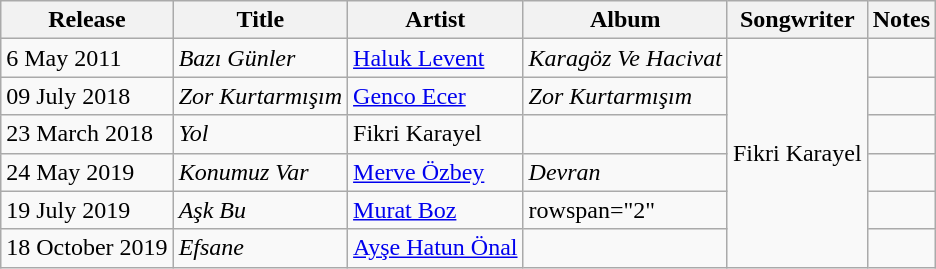<table class="wikitable sortable">
<tr>
<th>Release</th>
<th>Title</th>
<th>Artist</th>
<th>Album</th>
<th>Songwriter</th>
<th>Notes</th>
</tr>
<tr>
<td>6 May 2011</td>
<td><em>Bazı Günler</em></td>
<td><a href='#'>Haluk Levent</a></td>
<td><em>Karagöz Ve Hacivat</em></td>
<td rowspan="6">Fikri Karayel</td>
<td></td>
</tr>
<tr>
<td>09 July 2018</td>
<td><em>Zor Kurtarmışım</em></td>
<td><a href='#'>Genco Ecer</a></td>
<td><em>Zor Kurtarmışım</em></td>
<td></td>
</tr>
<tr>
<td>23 March 2018</td>
<td><em>Yol</em></td>
<td>Fikri Karayel</td>
<td></td>
<td></td>
</tr>
<tr>
<td>24 May 2019</td>
<td><em>Konumuz Var</em></td>
<td><a href='#'>Merve Özbey</a></td>
<td><em>Devran</em></td>
<td></td>
</tr>
<tr>
<td>19 July 2019</td>
<td><em>Aşk Bu</em></td>
<td><a href='#'>Murat Boz</a></td>
<td>rowspan="2" </td>
<td></td>
</tr>
<tr>
<td>18 October 2019</td>
<td><em>Efsane</em></td>
<td><a href='#'>Ayşe Hatun Önal</a></td>
<td></td>
</tr>
</table>
